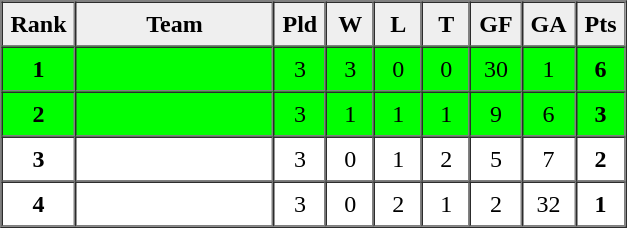<table border=1 cellpadding=5 cellspacing=0>
<tr>
<th bgcolor="#efefef" width="20">Rank</th>
<th bgcolor="#efefef" width="120">Team</th>
<th bgcolor="#efefef" width="20">Pld</th>
<th bgcolor="#efefef" width="20">W</th>
<th bgcolor="#efefef" width="20">L</th>
<th bgcolor="#efefef" width="20">T</th>
<th bgcolor="#efefef" width="20">GF</th>
<th bgcolor="#efefef" width="20">GA</th>
<th bgcolor="#efefef" width="20">Pts</th>
</tr>
<tr align=center bgcolor="lime">
<td><strong>1</strong></td>
<td align=left></td>
<td>3</td>
<td>3</td>
<td>0</td>
<td>0</td>
<td>30</td>
<td>1</td>
<td><strong>6</strong></td>
</tr>
<tr align=center bgcolor="lime">
<td><strong>2</strong></td>
<td align=left></td>
<td>3</td>
<td>1</td>
<td>1</td>
<td>1</td>
<td>9</td>
<td>6</td>
<td><strong>3</strong></td>
</tr>
<tr align=center>
<td><strong>3</strong></td>
<td align=left></td>
<td>3</td>
<td>0</td>
<td>1</td>
<td>2</td>
<td>5</td>
<td>7</td>
<td><strong>2</strong></td>
</tr>
<tr align=center>
<td><strong>4</strong></td>
<td align=left></td>
<td>3</td>
<td>0</td>
<td>2</td>
<td>1</td>
<td>2</td>
<td>32</td>
<td><strong>1</strong></td>
</tr>
</table>
